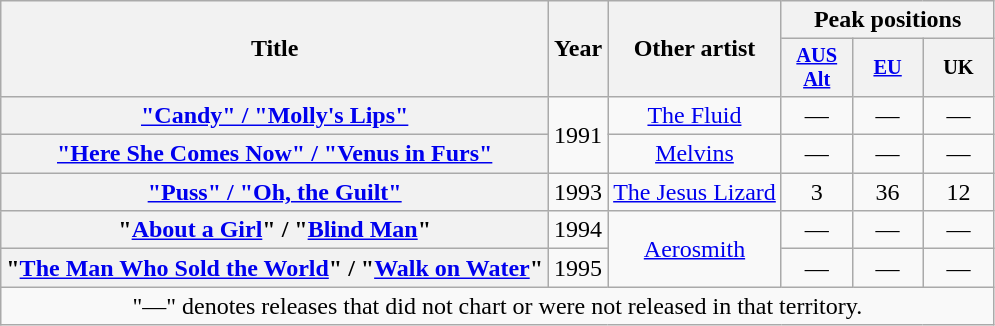<table class="wikitable plainrowheaders" style="text-align:center;">
<tr>
<th scope="col" rowspan="2">Title</th>
<th scope="col" rowspan="2">Year</th>
<th scope="col" rowspan="2">Other artist</th>
<th scope="col" colspan="3">Peak positions</th>
</tr>
<tr>
<th scope="col" style="width:3em;font-size:85%"><a href='#'>AUS<br>Alt</a><br></th>
<th scope="col" style="width:3em;font-size:85%"><a href='#'>EU</a><br></th>
<th scope="col" style="width:3em;font-size:85%">UK<br></th>
</tr>
<tr>
<th scope="row"><a href='#'>"Candy" / "Molly's Lips"</a></th>
<td rowspan="2">1991</td>
<td><a href='#'>The Fluid</a></td>
<td>—</td>
<td>—</td>
<td>—</td>
</tr>
<tr>
<th scope="row"><a href='#'>"Here She Comes Now" / "Venus in Furs"</a></th>
<td><a href='#'>Melvins</a></td>
<td>—</td>
<td>—</td>
<td>—</td>
</tr>
<tr>
<th scope="row"><a href='#'>"Puss" / "Oh, the Guilt"</a></th>
<td>1993</td>
<td><a href='#'>The Jesus Lizard</a></td>
<td>3</td>
<td>36</td>
<td>12</td>
</tr>
<tr>
<th scope="row">"<a href='#'>About a Girl</a>" / "<a href='#'>Blind Man</a>"</th>
<td>1994</td>
<td rowspan="2"><a href='#'>Aerosmith</a></td>
<td>—</td>
<td>—</td>
<td>—</td>
</tr>
<tr>
<th scope="row">"<a href='#'>The Man Who Sold the World</a>" / "<a href='#'>Walk on Water</a>"</th>
<td>1995</td>
<td>—</td>
<td>—</td>
<td>—</td>
</tr>
<tr>
<td colspan="8">"—" denotes releases that did not chart or were not released in that territory.</td>
</tr>
</table>
